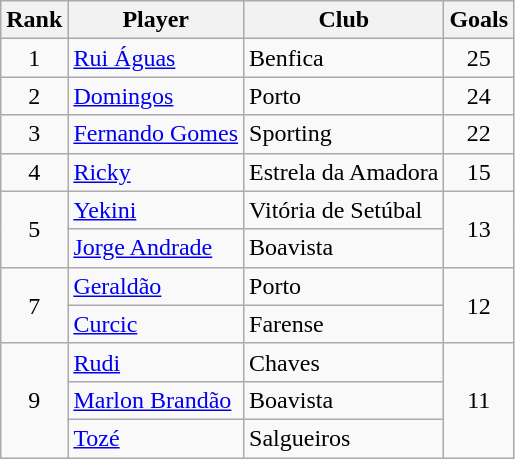<table class="wikitable" style="text-align:center;">
<tr>
<th>Rank</th>
<th>Player</th>
<th>Club</th>
<th>Goals</th>
</tr>
<tr>
<td>1</td>
<td align="left"> <a href='#'>Rui Águas</a></td>
<td align="left">Benfica</td>
<td>25</td>
</tr>
<tr>
<td>2</td>
<td align="left"> <a href='#'>Domingos</a></td>
<td align="left">Porto</td>
<td>24</td>
</tr>
<tr>
<td>3</td>
<td align="left"> <a href='#'>Fernando Gomes</a></td>
<td align="left">Sporting</td>
<td>22</td>
</tr>
<tr>
<td>4</td>
<td align="left"> <a href='#'>Ricky</a></td>
<td align="left">Estrela da Amadora</td>
<td>15</td>
</tr>
<tr>
<td rowspan=2>5</td>
<td align="left"> <a href='#'>Yekini</a></td>
<td align="left">Vitória de Setúbal</td>
<td rowspan=2>13</td>
</tr>
<tr>
<td align="left"> <a href='#'>Jorge Andrade</a></td>
<td align="left">Boavista</td>
</tr>
<tr>
<td rowspan=2>7</td>
<td align="left"> <a href='#'>Geraldão</a></td>
<td align="left">Porto</td>
<td rowspan=2>12</td>
</tr>
<tr>
<td align="left"> <a href='#'>Curcic</a></td>
<td align="left">Farense</td>
</tr>
<tr>
<td rowspan=3>9</td>
<td align="left"> <a href='#'>Rudi</a></td>
<td align="left">Chaves</td>
<td rowspan=3>11</td>
</tr>
<tr>
<td align="left"> <a href='#'>Marlon Brandão</a></td>
<td align="left">Boavista</td>
</tr>
<tr>
<td align="left"> <a href='#'>Tozé</a></td>
<td align="left">Salgueiros</td>
</tr>
</table>
